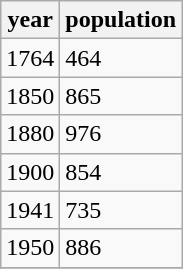<table class="wikitable floatright">
<tr>
<th>year</th>
<th>population</th>
</tr>
<tr>
<td>1764</td>
<td>464</td>
</tr>
<tr>
<td>1850</td>
<td>865</td>
</tr>
<tr>
<td>1880</td>
<td>976</td>
</tr>
<tr>
<td>1900</td>
<td>854</td>
</tr>
<tr>
<td>1941</td>
<td>735</td>
</tr>
<tr>
<td>1950</td>
<td>886</td>
</tr>
<tr>
</tr>
</table>
